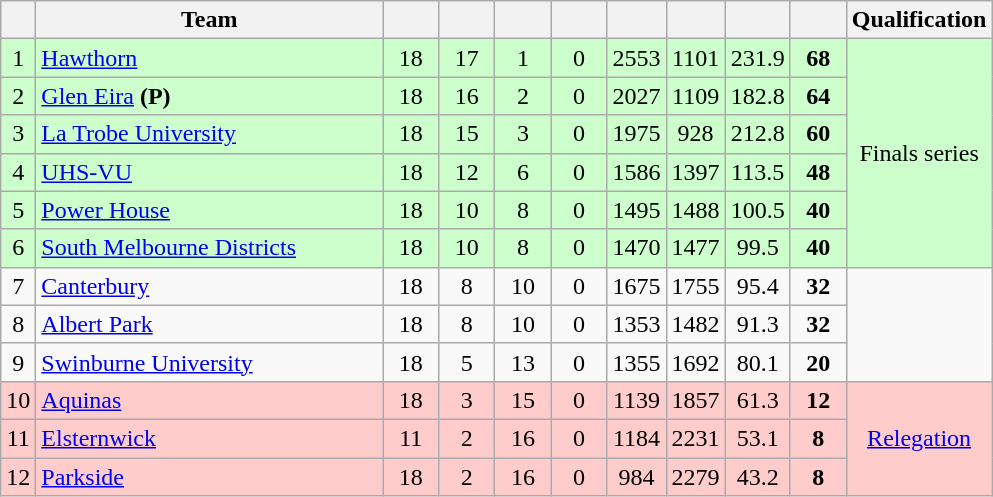<table class="wikitable" style="text-align:center; margin-bottom:0">
<tr>
<th style="width:10px"></th>
<th style="width:35%;">Team</th>
<th style="width:30px;"></th>
<th style="width:30px;"></th>
<th style="width:30px;"></th>
<th style="width:30px;"></th>
<th style="width:30px;"></th>
<th style="width:30px;"></th>
<th style="width:30px;"></th>
<th style="width:30px;"></th>
<th>Qualification</th>
</tr>
<tr style="background:#ccffcc;">
<td>1</td>
<td style="text-align:left;"><a href='#'>Hawthorn</a></td>
<td>18</td>
<td>17</td>
<td>1</td>
<td>0</td>
<td>2553</td>
<td>1101</td>
<td>231.9</td>
<td><strong>68</strong></td>
<td rowspan=6>Finals series</td>
</tr>
<tr style="background:#ccffcc;">
<td>2</td>
<td style="text-align:left;"><a href='#'>Glen Eira</a> <strong>(P)</strong></td>
<td>18</td>
<td>16</td>
<td>2</td>
<td>0</td>
<td>2027</td>
<td>1109</td>
<td>182.8</td>
<td><strong>64</strong></td>
</tr>
<tr style="background:#ccffcc;">
<td>3</td>
<td style="text-align:left;"><a href='#'>La Trobe University</a></td>
<td>18</td>
<td>15</td>
<td>3</td>
<td>0</td>
<td>1975</td>
<td>928</td>
<td>212.8</td>
<td><strong>60</strong></td>
</tr>
<tr style="background:#ccffcc;">
<td>4</td>
<td style="text-align:left;"><a href='#'>UHS-VU</a></td>
<td>18</td>
<td>12</td>
<td>6</td>
<td>0</td>
<td>1586</td>
<td>1397</td>
<td>113.5</td>
<td><strong>48</strong></td>
</tr>
<tr style="background:#ccffcc;">
<td>5</td>
<td style="text-align:left;"><a href='#'>Power House</a></td>
<td>18</td>
<td>10</td>
<td>8</td>
<td>0</td>
<td>1495</td>
<td>1488</td>
<td>100.5</td>
<td><strong>40</strong></td>
</tr>
<tr style="background:#ccffcc;">
<td>6</td>
<td style="text-align:left;"><a href='#'>South Melbourne Districts</a></td>
<td>18</td>
<td>10</td>
<td>8</td>
<td>0</td>
<td>1470</td>
<td>1477</td>
<td>99.5</td>
<td><strong>40</strong></td>
</tr>
<tr>
<td>7</td>
<td style="text-align:left;"><a href='#'>Canterbury</a></td>
<td>18</td>
<td>8</td>
<td>10</td>
<td>0</td>
<td>1675</td>
<td>1755</td>
<td>95.4</td>
<td><strong>32</strong></td>
</tr>
<tr>
<td>8</td>
<td style="text-align:left;"><a href='#'>Albert Park</a></td>
<td>18</td>
<td>8</td>
<td>10</td>
<td>0</td>
<td>1353</td>
<td>1482</td>
<td>91.3</td>
<td><strong>32</strong></td>
</tr>
<tr>
<td>9</td>
<td style="text-align:left;"><a href='#'>Swinburne University</a></td>
<td>18</td>
<td>5</td>
<td>13</td>
<td>0</td>
<td>1355</td>
<td>1692</td>
<td>80.1</td>
<td><strong>20</strong></td>
</tr>
<tr style="background:#FFCCCC;">
<td>10</td>
<td style="text-align:left;"><a href='#'>Aquinas</a></td>
<td>18</td>
<td>3</td>
<td>15</td>
<td>0</td>
<td>1139</td>
<td>1857</td>
<td>61.3</td>
<td><strong>12</strong></td>
<td rowspan=3><a href='#'>Relegation</a></td>
</tr>
<tr style="background:#FFCCCC;">
<td>11</td>
<td style="text-align:left;"><a href='#'>Elsternwick</a></td>
<td>11</td>
<td>2</td>
<td>16</td>
<td>0</td>
<td>1184</td>
<td>2231</td>
<td>53.1</td>
<td><strong>8</strong></td>
</tr>
<tr style="background:#FFCCCC;">
<td>12</td>
<td style="text-align:left;"><a href='#'>Parkside</a></td>
<td>18</td>
<td>2</td>
<td>16</td>
<td>0</td>
<td>984</td>
<td>2279</td>
<td>43.2</td>
<td><strong>8</strong></td>
</tr>
</table>
